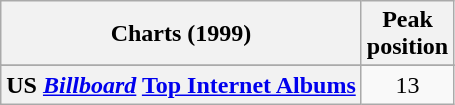<table class="wikitable sortable plainrowheaders">
<tr>
<th>Charts (1999)</th>
<th>Peak<br>position</th>
</tr>
<tr>
</tr>
<tr>
</tr>
<tr>
</tr>
<tr>
</tr>
<tr>
</tr>
<tr>
</tr>
<tr>
</tr>
<tr>
</tr>
<tr>
<th scope="row">US <em><a href='#'>Billboard</a></em> <a href='#'>Top Internet Albums</a></th>
<td style="text-align:center;">13</td>
</tr>
</table>
